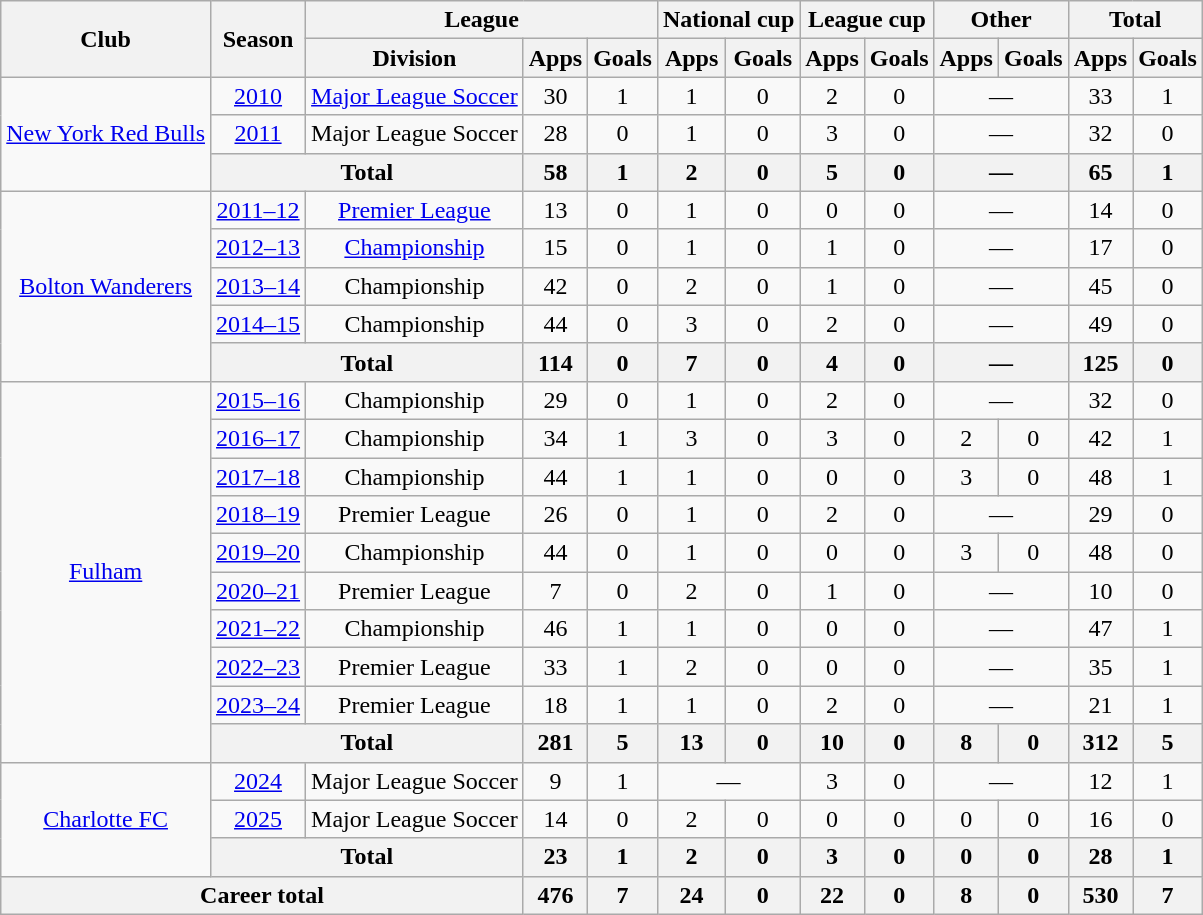<table class="wikitable" style="text-align:center">
<tr>
<th rowspan=2>Club</th>
<th rowspan=2>Season</th>
<th colspan=3>League</th>
<th colspan=2>National cup</th>
<th colspan=2>League cup</th>
<th colspan=2>Other</th>
<th colspan=2>Total</th>
</tr>
<tr>
<th>Division</th>
<th>Apps</th>
<th>Goals</th>
<th>Apps</th>
<th>Goals</th>
<th>Apps</th>
<th>Goals</th>
<th>Apps</th>
<th>Goals</th>
<th>Apps</th>
<th>Goals</th>
</tr>
<tr>
<td rowspan=3><a href='#'>New York Red Bulls</a></td>
<td><a href='#'>2010</a></td>
<td><a href='#'>Major League Soccer</a></td>
<td>30</td>
<td>1</td>
<td>1</td>
<td>0</td>
<td>2</td>
<td>0</td>
<td colspan=2>—</td>
<td>33</td>
<td>1</td>
</tr>
<tr>
<td><a href='#'>2011</a></td>
<td>Major League Soccer</td>
<td>28</td>
<td>0</td>
<td>1</td>
<td>0</td>
<td>3</td>
<td>0</td>
<td colspan=2>—</td>
<td>32</td>
<td>0</td>
</tr>
<tr>
<th colspan=2>Total</th>
<th>58</th>
<th>1</th>
<th>2</th>
<th>0</th>
<th>5</th>
<th>0</th>
<th colspan=2>—</th>
<th>65</th>
<th>1</th>
</tr>
<tr>
<td rowspan=5><a href='#'>Bolton Wanderers</a></td>
<td><a href='#'>2011–12</a></td>
<td><a href='#'>Premier League</a></td>
<td>13</td>
<td>0</td>
<td>1</td>
<td>0</td>
<td>0</td>
<td>0</td>
<td colspan=2>—</td>
<td>14</td>
<td>0</td>
</tr>
<tr>
<td><a href='#'>2012–13</a></td>
<td><a href='#'>Championship</a></td>
<td>15</td>
<td>0</td>
<td>1</td>
<td>0</td>
<td>1</td>
<td>0</td>
<td colspan=2>—</td>
<td>17</td>
<td>0</td>
</tr>
<tr>
<td><a href='#'>2013–14</a></td>
<td>Championship</td>
<td>42</td>
<td>0</td>
<td>2</td>
<td>0</td>
<td>1</td>
<td>0</td>
<td colspan=2>—</td>
<td>45</td>
<td>0</td>
</tr>
<tr>
<td><a href='#'>2014–15</a></td>
<td>Championship</td>
<td>44</td>
<td>0</td>
<td>3</td>
<td>0</td>
<td>2</td>
<td>0</td>
<td colspan=2>—</td>
<td>49</td>
<td>0</td>
</tr>
<tr>
<th colspan=2>Total</th>
<th>114</th>
<th>0</th>
<th>7</th>
<th>0</th>
<th>4</th>
<th>0</th>
<th colspan=2>—</th>
<th>125</th>
<th>0</th>
</tr>
<tr>
<td rowspan=10><a href='#'>Fulham</a></td>
<td><a href='#'>2015–16</a></td>
<td>Championship</td>
<td>29</td>
<td>0</td>
<td>1</td>
<td>0</td>
<td>2</td>
<td>0</td>
<td colspan=2>—</td>
<td>32</td>
<td>0</td>
</tr>
<tr>
<td><a href='#'>2016–17</a></td>
<td>Championship</td>
<td>34</td>
<td>1</td>
<td>3</td>
<td>0</td>
<td>3</td>
<td>0</td>
<td>2</td>
<td>0</td>
<td>42</td>
<td>1</td>
</tr>
<tr>
<td><a href='#'>2017–18</a></td>
<td>Championship</td>
<td>44</td>
<td>1</td>
<td>1</td>
<td>0</td>
<td>0</td>
<td>0</td>
<td>3</td>
<td>0</td>
<td>48</td>
<td>1</td>
</tr>
<tr>
<td><a href='#'>2018–19</a></td>
<td>Premier League</td>
<td>26</td>
<td>0</td>
<td>1</td>
<td>0</td>
<td>2</td>
<td>0</td>
<td colspan=2>—</td>
<td>29</td>
<td>0</td>
</tr>
<tr>
<td><a href='#'>2019–20</a></td>
<td>Championship</td>
<td>44</td>
<td>0</td>
<td>1</td>
<td>0</td>
<td>0</td>
<td>0</td>
<td>3</td>
<td>0</td>
<td>48</td>
<td>0</td>
</tr>
<tr>
<td><a href='#'>2020–21</a></td>
<td>Premier League</td>
<td>7</td>
<td>0</td>
<td>2</td>
<td>0</td>
<td>1</td>
<td>0</td>
<td colspan=2>—</td>
<td>10</td>
<td>0</td>
</tr>
<tr>
<td><a href='#'>2021–22</a></td>
<td>Championship</td>
<td>46</td>
<td>1</td>
<td>1</td>
<td>0</td>
<td>0</td>
<td>0</td>
<td colspan=2>—</td>
<td>47</td>
<td>1</td>
</tr>
<tr>
<td><a href='#'>2022–23</a></td>
<td>Premier League</td>
<td>33</td>
<td>1</td>
<td>2</td>
<td>0</td>
<td>0</td>
<td>0</td>
<td colspan=2>—</td>
<td>35</td>
<td>1</td>
</tr>
<tr>
<td><a href='#'>2023–24</a></td>
<td>Premier League</td>
<td>18</td>
<td>1</td>
<td>1</td>
<td>0</td>
<td>2</td>
<td>0</td>
<td colspan=2>—</td>
<td>21</td>
<td>1</td>
</tr>
<tr>
<th colspan=2>Total</th>
<th>281</th>
<th>5</th>
<th>13</th>
<th>0</th>
<th>10</th>
<th>0</th>
<th>8</th>
<th>0</th>
<th>312</th>
<th>5</th>
</tr>
<tr>
<td rowspan=3><a href='#'>Charlotte FC</a></td>
<td><a href='#'>2024</a></td>
<td>Major League Soccer</td>
<td>9</td>
<td>1</td>
<td colspan=2>—</td>
<td>3</td>
<td>0</td>
<td colspan=2>—</td>
<td>12</td>
<td>1</td>
</tr>
<tr>
<td><a href='#'>2025</a></td>
<td>Major League Soccer</td>
<td>14</td>
<td>0</td>
<td>2</td>
<td>0</td>
<td>0</td>
<td>0</td>
<td>0</td>
<td>0</td>
<td>16</td>
<td>0</td>
</tr>
<tr>
<th colspan=2>Total</th>
<th>23</th>
<th>1</th>
<th>2</th>
<th>0</th>
<th>3</th>
<th>0</th>
<th>0</th>
<th>0</th>
<th>28</th>
<th>1</th>
</tr>
<tr>
<th colspan=3>Career total</th>
<th>476</th>
<th>7</th>
<th>24</th>
<th>0</th>
<th>22</th>
<th>0</th>
<th>8</th>
<th>0</th>
<th>530</th>
<th>7</th>
</tr>
</table>
